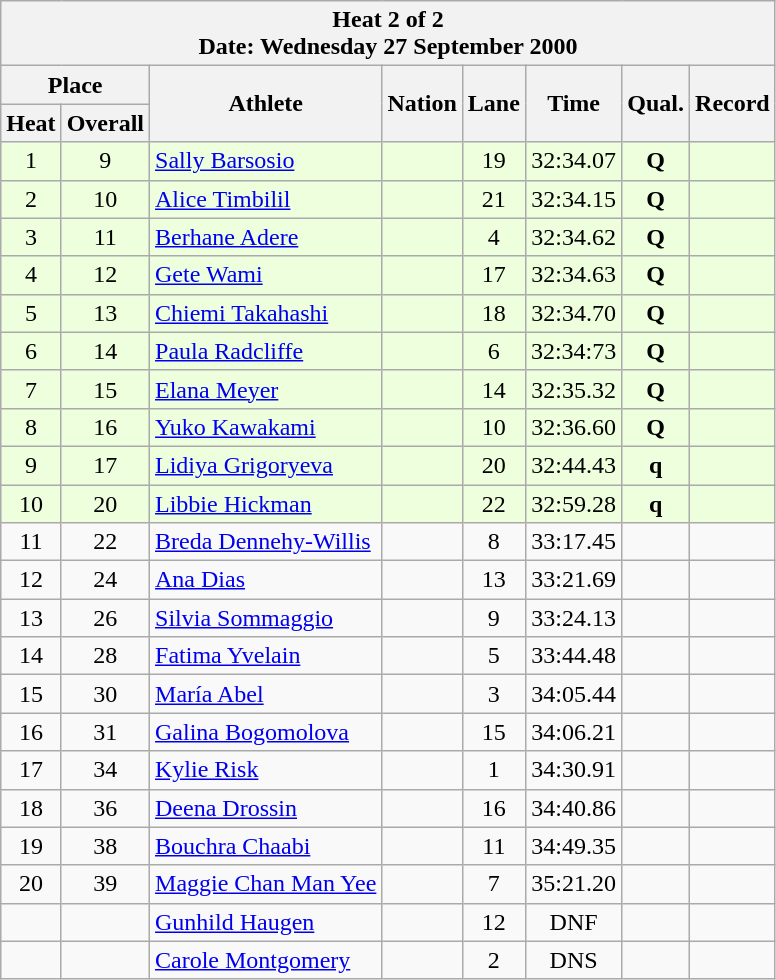<table class="wikitable sortable">
<tr>
<th colspan=9>Heat 2 of 2 <br> Date: Wednesday 27 September 2000 <br></th>
</tr>
<tr>
<th colspan=2>Place</th>
<th rowspan=2>Athlete</th>
<th rowspan=2>Nation</th>
<th rowspan=2>Lane</th>
<th rowspan=2>Time</th>
<th rowspan=2>Qual.</th>
<th rowspan=2>Record</th>
</tr>
<tr>
<th>Heat</th>
<th>Overall</th>
</tr>
<tr bgcolor = "eeffdd">
<td align="center">1</td>
<td align="center">9</td>
<td align="left"><a href='#'>Sally Barsosio</a></td>
<td align="left"></td>
<td align="center">19</td>
<td align="center">32:34.07</td>
<td align="center"><strong>Q</strong></td>
<td align="center"></td>
</tr>
<tr bgcolor = "eeffdd">
<td align="center">2</td>
<td align="center">10</td>
<td align="left"><a href='#'>Alice Timbilil</a></td>
<td align="left"></td>
<td align="center">21</td>
<td align="center">32:34.15</td>
<td align="center"><strong>Q</strong></td>
<td align="center"></td>
</tr>
<tr bgcolor = "eeffdd">
<td align="center">3</td>
<td align="center">11</td>
<td align="left"><a href='#'>Berhane Adere</a></td>
<td align="left"></td>
<td align="center">4</td>
<td align="center">32:34.62</td>
<td align="center"><strong>Q </strong></td>
<td align="center"></td>
</tr>
<tr bgcolor = "eeffdd">
<td align="center">4</td>
<td align="center">12</td>
<td align="left"><a href='#'>Gete Wami</a></td>
<td align="left"></td>
<td align="center">17</td>
<td align="center">32:34.63</td>
<td align="center"><strong>Q</strong></td>
<td align="center"></td>
</tr>
<tr bgcolor = "eeffdd">
<td align="center">5</td>
<td align="center">13</td>
<td align="left"><a href='#'>Chiemi Takahashi</a></td>
<td align="left"></td>
<td align="center">18</td>
<td align="center">32:34.70</td>
<td align="center"><strong>Q</strong></td>
<td align="center"></td>
</tr>
<tr bgcolor = "eeffdd">
<td align="center">6</td>
<td align="center">14</td>
<td align="left"><a href='#'>Paula Radcliffe</a></td>
<td align="left"></td>
<td align="center">6</td>
<td align="center">32:34:73</td>
<td align="center"><strong>Q</strong></td>
<td align="center"></td>
</tr>
<tr bgcolor = "eeffdd">
<td align="center">7</td>
<td align="center">15</td>
<td align="left"><a href='#'>Elana Meyer</a></td>
<td align="left"></td>
<td align="center">14</td>
<td align="center">32:35.32</td>
<td align="center"><strong>Q</strong></td>
<td align="center"></td>
</tr>
<tr bgcolor = "eeffdd">
<td align="center">8</td>
<td align="center">16</td>
<td align="left"><a href='#'>Yuko Kawakami</a></td>
<td align="left"></td>
<td align="center">10</td>
<td align="center">32:36.60</td>
<td align="center"><strong>Q</strong></td>
<td align="center"></td>
</tr>
<tr bgcolor = "eeffdd">
<td align="center">9</td>
<td align="center">17</td>
<td align="left"><a href='#'>Lidiya Grigoryeva</a></td>
<td align="left"></td>
<td align="center">20</td>
<td align="center">32:44.43</td>
<td align="center"><strong>q</strong></td>
<td align="center"></td>
</tr>
<tr bgcolor = "eeffdd">
<td align="center">10</td>
<td align="center">20</td>
<td align="left"><a href='#'>Libbie Hickman</a></td>
<td align="left"></td>
<td align="center">22</td>
<td align="center">32:59.28</td>
<td align="center"><strong>q</strong></td>
<td align="center"></td>
</tr>
<tr>
<td align="center">11</td>
<td align="center">22</td>
<td align="left"><a href='#'>Breda Dennehy-Willis</a></td>
<td align="left"></td>
<td align="center">8</td>
<td align="center">33:17.45</td>
<td align="center"></td>
<td align="center"></td>
</tr>
<tr>
<td align="center">12</td>
<td align="center">24</td>
<td align="left"><a href='#'>Ana Dias</a></td>
<td align="left"></td>
<td align="center">13</td>
<td align="center">33:21.69</td>
<td align="center"></td>
<td align="center"></td>
</tr>
<tr>
<td align="center">13</td>
<td align="center">26</td>
<td align="left"><a href='#'>Silvia Sommaggio</a></td>
<td align="left"></td>
<td align="center">9</td>
<td align="center">33:24.13</td>
<td align="center"></td>
<td align="center"></td>
</tr>
<tr>
<td align="center">14</td>
<td align="center">28</td>
<td align="left"><a href='#'>Fatima Yvelain</a></td>
<td align="left"></td>
<td align="center">5</td>
<td align="center">33:44.48</td>
<td align="center"></td>
<td align="center"></td>
</tr>
<tr>
<td align="center">15</td>
<td align="center">30</td>
<td align="left"><a href='#'>María Abel</a></td>
<td align="left"></td>
<td align="center">3</td>
<td align="center">34:05.44</td>
<td align="center"></td>
<td align="center"></td>
</tr>
<tr>
<td align="center">16</td>
<td align="center">31</td>
<td align="left"><a href='#'>Galina Bogomolova</a></td>
<td align="left"></td>
<td align="center">15</td>
<td align="center">34:06.21</td>
<td align="center"></td>
<td align="center"></td>
</tr>
<tr>
<td align="center">17</td>
<td align="center">34</td>
<td align="left"><a href='#'>Kylie Risk</a></td>
<td align="left"></td>
<td align="center">1</td>
<td align="center">34:30.91</td>
<td align="center"></td>
<td align="center"></td>
</tr>
<tr>
<td align="center">18</td>
<td align="center">36</td>
<td align="left"><a href='#'>Deena Drossin</a></td>
<td align="left"></td>
<td align="center">16</td>
<td align="center">34:40.86</td>
<td align="center"></td>
<td align="center"></td>
</tr>
<tr>
<td align="center">19</td>
<td align="center">38</td>
<td align="left"><a href='#'>Bouchra Chaabi</a></td>
<td align="left"></td>
<td align="center">11</td>
<td align="center">34:49.35</td>
<td align="center"></td>
<td align="center"></td>
</tr>
<tr>
<td align="center">20</td>
<td align="center">39</td>
<td align="left"><a href='#'>Maggie Chan Man Yee</a></td>
<td align="left"></td>
<td align="center">7</td>
<td align="center">35:21.20</td>
<td align="center"></td>
<td align="center"></td>
</tr>
<tr>
<td align="center"></td>
<td align="center"></td>
<td align="left"><a href='#'>Gunhild Haugen</a></td>
<td align="left"></td>
<td align="center">12</td>
<td align="center">DNF</td>
<td align="center"></td>
<td align="center"></td>
</tr>
<tr>
<td align="center"></td>
<td align="center"></td>
<td align="left"><a href='#'>Carole Montgomery</a></td>
<td align="left"></td>
<td align="center">2</td>
<td align="center">DNS</td>
<td align="center"></td>
<td align="center"></td>
</tr>
</table>
